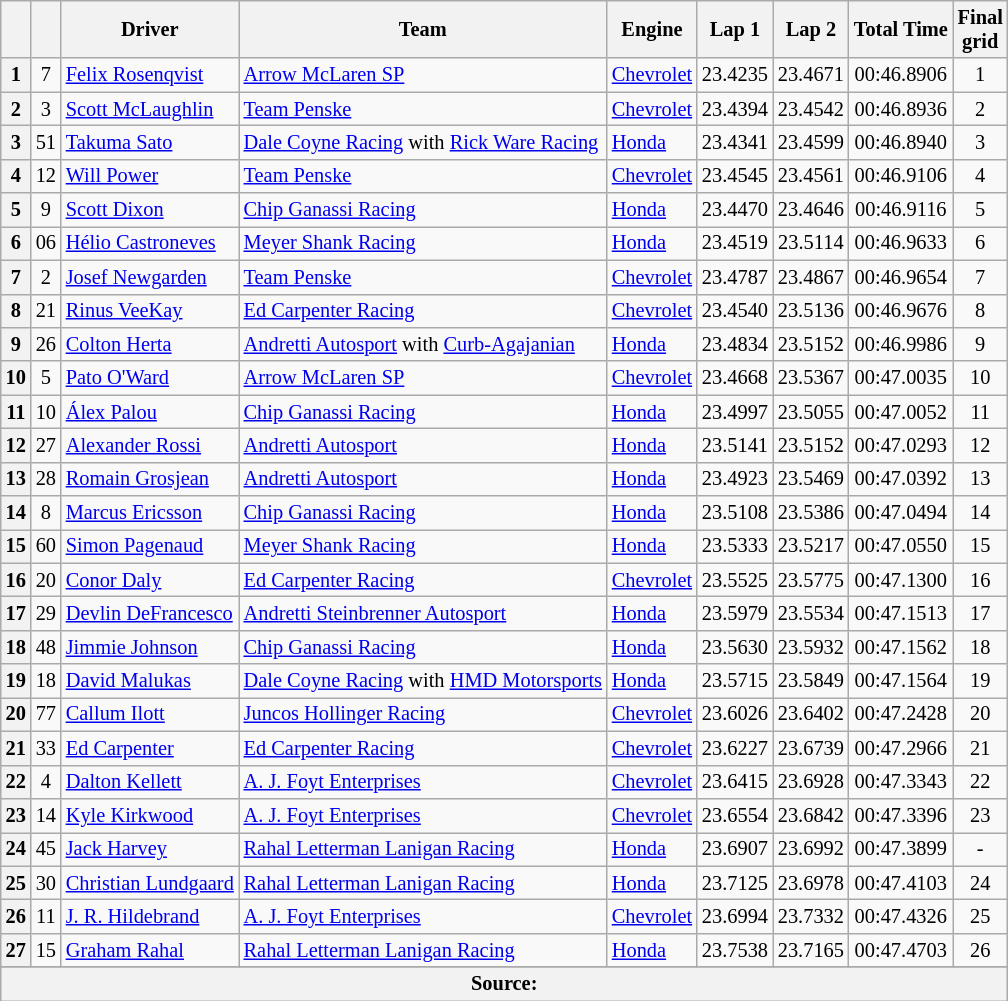<table class="wikitable sortable" style="font-size: 85%;">
<tr>
<th></th>
<th></th>
<th>Driver</th>
<th>Team</th>
<th>Engine</th>
<th>Lap 1</th>
<th>Lap 2</th>
<th>Total Time</th>
<th>Final<br>grid</th>
</tr>
<tr>
<th>1</th>
<td align="center">7</td>
<td> <a href='#'>Felix Rosenqvist</a></td>
<td><a href='#'>Arrow McLaren SP</a></td>
<td><a href='#'>Chevrolet</a></td>
<td align="center">23.4235</td>
<td align="center">23.4671</td>
<td align="center">00:46.8906</td>
<td align="center">1</td>
</tr>
<tr>
<th>2</th>
<td align="center">3</td>
<td> <a href='#'>Scott McLaughlin</a></td>
<td><a href='#'>Team Penske</a></td>
<td><a href='#'>Chevrolet</a></td>
<td align="center">23.4394</td>
<td align="center">23.4542</td>
<td align="center">00:46.8936</td>
<td align="center">2</td>
</tr>
<tr>
<th>3</th>
<td align="center">51</td>
<td> <a href='#'>Takuma Sato</a></td>
<td><a href='#'>Dale Coyne Racing</a> with <a href='#'>Rick Ware Racing</a></td>
<td><a href='#'>Honda</a></td>
<td align="center">23.4341</td>
<td align="center">23.4599</td>
<td align="center">00:46.8940</td>
<td align="center">3</td>
</tr>
<tr>
<th>4</th>
<td align="center">12</td>
<td> <a href='#'>Will Power</a> <strong></strong></td>
<td><a href='#'>Team Penske</a></td>
<td><a href='#'>Chevrolet</a></td>
<td align="center">23.4545</td>
<td align="center">23.4561</td>
<td align="center">00:46.9106</td>
<td align="center">4</td>
</tr>
<tr>
<th>5</th>
<td align="center">9</td>
<td> <a href='#'>Scott Dixon</a> <strong></strong></td>
<td><a href='#'>Chip Ganassi Racing</a></td>
<td><a href='#'>Honda</a></td>
<td align="center">23.4470</td>
<td align="center">23.4646</td>
<td align="center">00:46.9116</td>
<td align="center">5</td>
</tr>
<tr>
<th>6</th>
<td align="center">06</td>
<td> <a href='#'>Hélio Castroneves</a> <strong></strong></td>
<td><a href='#'>Meyer Shank Racing</a></td>
<td><a href='#'>Honda</a></td>
<td align="center">23.4519</td>
<td align="center">23.5114</td>
<td align="center">00:46.9633</td>
<td align="center">6</td>
</tr>
<tr>
<th>7</th>
<td align="center">2</td>
<td> <a href='#'>Josef Newgarden</a> <strong></strong></td>
<td><a href='#'>Team Penske</a></td>
<td><a href='#'>Chevrolet</a></td>
<td align="center">23.4787</td>
<td align="center">23.4867</td>
<td align="center">00:46.9654</td>
<td align="center">7</td>
</tr>
<tr>
<th>8</th>
<td align="center">21</td>
<td> <a href='#'>Rinus VeeKay</a></td>
<td><a href='#'>Ed Carpenter Racing</a></td>
<td><a href='#'>Chevrolet</a></td>
<td align="center">23.4540</td>
<td align="center">23.5136</td>
<td align="center">00:46.9676</td>
<td align="center">8</td>
</tr>
<tr>
<th>9</th>
<td align="center">26</td>
<td> <a href='#'>Colton Herta</a></td>
<td><a href='#'>Andretti Autosport</a> with <a href='#'>Curb-Agajanian</a></td>
<td><a href='#'>Honda</a></td>
<td align="center">23.4834</td>
<td align="center">23.5152</td>
<td align="center">00:46.9986</td>
<td align="center">9</td>
</tr>
<tr>
<th>10</th>
<td align="center">5</td>
<td> <a href='#'>Pato O'Ward</a> <strong></strong></td>
<td><a href='#'>Arrow McLaren SP</a></td>
<td><a href='#'>Chevrolet</a></td>
<td align="center">23.4668</td>
<td align="center">23.5367</td>
<td align="center">00:47.0035</td>
<td align="center">10</td>
</tr>
<tr>
<th>11</th>
<td align="center">10</td>
<td> <a href='#'>Álex Palou</a></td>
<td><a href='#'>Chip Ganassi Racing</a></td>
<td><a href='#'>Honda</a></td>
<td align="center">23.4997</td>
<td align="center">23.5055</td>
<td align="center">00:47.0052</td>
<td align="center">11</td>
</tr>
<tr>
<th>12</th>
<td align="center">27</td>
<td> <a href='#'>Alexander Rossi</a></td>
<td><a href='#'>Andretti Autosport</a></td>
<td><a href='#'>Honda</a></td>
<td align="center">23.5141</td>
<td align="center">23.5152</td>
<td align="center">00:47.0293</td>
<td align="center">12</td>
</tr>
<tr>
<th>13</th>
<td align="center">28</td>
<td> <a href='#'>Romain Grosjean</a></td>
<td><a href='#'>Andretti Autosport</a></td>
<td><a href='#'>Honda</a></td>
<td align="center">23.4923</td>
<td align="center">23.5469</td>
<td align="center">00:47.0392</td>
<td align="center">13</td>
</tr>
<tr>
<th>14</th>
<td align="center">8</td>
<td> <a href='#'>Marcus Ericsson</a></td>
<td><a href='#'>Chip Ganassi Racing</a></td>
<td><a href='#'>Honda</a></td>
<td align="center">23.5108</td>
<td align="center">23.5386</td>
<td align="center">00:47.0494</td>
<td align="center">14</td>
</tr>
<tr>
<th>15</th>
<td align="center">60</td>
<td> <a href='#'>Simon Pagenaud</a></td>
<td><a href='#'>Meyer Shank Racing</a></td>
<td><a href='#'>Honda</a></td>
<td align="center">23.5333</td>
<td align="center">23.5217</td>
<td align="center">00:47.0550</td>
<td align="center">15</td>
</tr>
<tr>
<th>16</th>
<td align="center">20</td>
<td> <a href='#'>Conor Daly</a></td>
<td><a href='#'>Ed Carpenter Racing</a></td>
<td><a href='#'>Chevrolet</a></td>
<td align="center">23.5525</td>
<td align="center">23.5775</td>
<td align="center">00:47.1300</td>
<td align="center">16</td>
</tr>
<tr>
<th>17</th>
<td align="center">29</td>
<td> <a href='#'>Devlin DeFrancesco</a> <strong></strong></td>
<td><a href='#'>Andretti Steinbrenner Autosport</a></td>
<td><a href='#'>Honda</a></td>
<td align="center">23.5979</td>
<td align="center">23.5534</td>
<td align="center">00:47.1513</td>
<td align="center">17</td>
</tr>
<tr>
<th>18</th>
<td align="center">48</td>
<td> <a href='#'>Jimmie Johnson</a></td>
<td><a href='#'>Chip Ganassi Racing</a></td>
<td><a href='#'>Honda</a></td>
<td align="center">23.5630</td>
<td align="center">23.5932</td>
<td align="center">00:47.1562</td>
<td align="center">18</td>
</tr>
<tr>
<th>19</th>
<td align="center">18</td>
<td> <a href='#'>David Malukas</a> <strong></strong></td>
<td><a href='#'>Dale Coyne Racing</a> with <a href='#'>HMD Motorsports</a></td>
<td><a href='#'>Honda</a></td>
<td align="center">23.5715</td>
<td align="center">23.5849</td>
<td align="center">00:47.1564</td>
<td align="center">19</td>
</tr>
<tr>
<th>20</th>
<td align="center">77</td>
<td> <a href='#'>Callum Ilott</a> <strong></strong></td>
<td><a href='#'>Juncos Hollinger Racing</a></td>
<td><a href='#'>Chevrolet</a></td>
<td align="center">23.6026</td>
<td align="center">23.6402</td>
<td align="center">00:47.2428</td>
<td align="center">20</td>
</tr>
<tr>
<th>21</th>
<td align="center">33</td>
<td> <a href='#'>Ed Carpenter</a> <strong></strong></td>
<td><a href='#'>Ed Carpenter Racing</a></td>
<td><a href='#'>Chevrolet</a></td>
<td align="center">23.6227</td>
<td align="center">23.6739</td>
<td align="center">00:47.2966</td>
<td align="center">21</td>
</tr>
<tr>
<th>22</th>
<td align="center">4</td>
<td> <a href='#'>Dalton Kellett</a></td>
<td><a href='#'>A. J. Foyt Enterprises</a></td>
<td><a href='#'>Chevrolet</a></td>
<td align="center">23.6415</td>
<td align="center">23.6928</td>
<td align="center">00:47.3343</td>
<td align="center">22</td>
</tr>
<tr>
<th>23</th>
<td align="center">14</td>
<td> <a href='#'>Kyle Kirkwood</a> <strong></strong></td>
<td><a href='#'>A. J. Foyt Enterprises</a></td>
<td><a href='#'>Chevrolet</a></td>
<td align="center">23.6554</td>
<td align="center">23.6842</td>
<td align="center">00:47.3396</td>
<td align="center">23</td>
</tr>
<tr>
<th>24</th>
<td align="center">45</td>
<td> <a href='#'>Jack Harvey</a></td>
<td><a href='#'>Rahal Letterman Lanigan Racing</a></td>
<td><a href='#'>Honda</a></td>
<td align="center">23.6907</td>
<td align="center">23.6992</td>
<td align="center">00:47.3899</td>
<td align="center">-</td>
</tr>
<tr>
<th>25</th>
<td align="center">30</td>
<td> <a href='#'>Christian Lundgaard</a> <strong></strong></td>
<td><a href='#'>Rahal Letterman Lanigan Racing</a></td>
<td><a href='#'>Honda</a></td>
<td align="center">23.7125</td>
<td align="center">23.6978</td>
<td align="center">00:47.4103</td>
<td align="center">24</td>
</tr>
<tr>
<th>26</th>
<td align="center">11</td>
<td> <a href='#'>J. R. Hildebrand</a></td>
<td><a href='#'>A. J. Foyt Enterprises</a></td>
<td><a href='#'>Chevrolet</a></td>
<td align="center">23.6994</td>
<td align="center">23.7332</td>
<td align="center">00:47.4326</td>
<td align="center">25</td>
</tr>
<tr>
<th>27</th>
<td align="center">15</td>
<td> <a href='#'>Graham Rahal</a> <strong></strong></td>
<td><a href='#'>Rahal Letterman Lanigan Racing</a></td>
<td><a href='#'>Honda</a></td>
<td align="center">23.7538</td>
<td align="center">23.7165</td>
<td align="center">00:47.4703</td>
<td align="center">26</td>
</tr>
<tr>
</tr>
<tr class="sortbottom">
<th colspan="9">Source:</th>
</tr>
</table>
